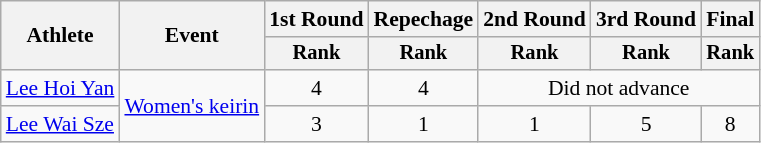<table class="wikitable" style="font-size:90%">
<tr>
<th rowspan=2>Athlete</th>
<th rowspan=2>Event</th>
<th>1st Round</th>
<th>Repechage</th>
<th>2nd Round</th>
<th>3rd Round</th>
<th>Final</th>
</tr>
<tr style="font-size:95%">
<th>Rank</th>
<th>Rank</th>
<th>Rank</th>
<th>Rank</th>
<th>Rank</th>
</tr>
<tr align=center>
<td align=left><a href='#'>Lee Hoi Yan</a></td>
<td align=left rowspan=2><a href='#'>Women's keirin</a></td>
<td>4</td>
<td>4</td>
<td colspan="3">Did not advance</td>
</tr>
<tr align=center>
<td align=left><a href='#'>Lee Wai Sze</a></td>
<td>3</td>
<td>1</td>
<td>1</td>
<td>5</td>
<td>8</td>
</tr>
</table>
